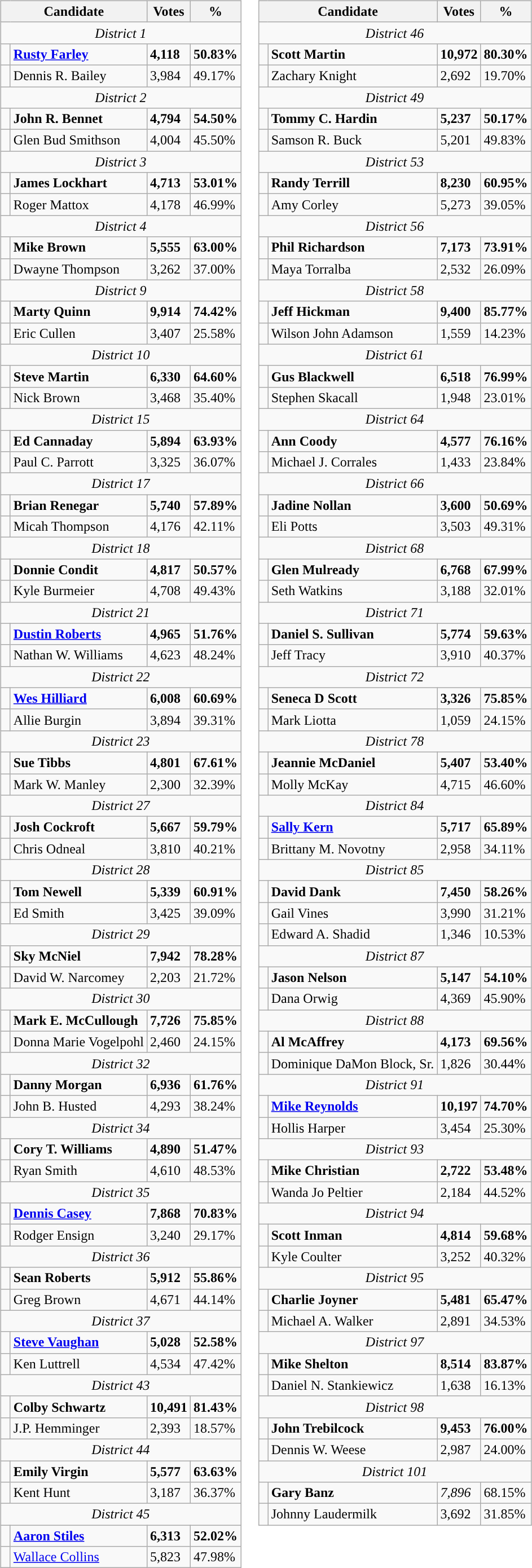<table>
<tr>
<td><br><table class="wikitable">
<tr>
<th colspan="2" rowspan="1" align="center" valign="top"><strong>Candidate</strong></th>
<th valign="top"><strong>Votes</strong></th>
<th valign="top"><strong>%</strong></th>
</tr>
<tr>
<td colspan="4" align="center"><em>District 1</em></td>
</tr>
<tr>
<td style="background-color:"> </td>
<td><strong><a href='#'>Rusty Farley</a></strong></td>
<td><strong>4,118</strong></td>
<td><strong>50.83%</strong></td>
</tr>
<tr>
<td style="background-color:"> </td>
<td>Dennis R. Bailey</td>
<td>3,984</td>
<td>49.17%</td>
</tr>
<tr>
<td colspan="4" align="center"><em>District 2</em></td>
</tr>
<tr>
<td style="background-color:"> </td>
<td><strong>John R. Bennet</strong></td>
<td><strong>4,794</strong></td>
<td><strong>54.50%</strong></td>
</tr>
<tr>
<td style="background-color:"> </td>
<td>Glen Bud Smithson</td>
<td>4,004</td>
<td>45.50%</td>
</tr>
<tr>
<td colspan="4" align="center"><em>District 3</em></td>
</tr>
<tr>
<td style="background-color:"> </td>
<td><strong>James Lockhart</strong></td>
<td><strong>4,713</strong></td>
<td><strong>53.01%</strong></td>
</tr>
<tr>
<td style="background-color:"> </td>
<td>Roger Mattox</td>
<td>4,178</td>
<td>46.99%</td>
</tr>
<tr>
<td colspan="4" align="center"><em>District 4</em></td>
</tr>
<tr>
<td style="background-color:"> </td>
<td><strong>Mike Brown</strong></td>
<td><strong>5,555</strong></td>
<td><strong>63.00%</strong></td>
</tr>
<tr>
<td style="background-color:"> </td>
<td>Dwayne Thompson</td>
<td>3,262</td>
<td>37.00%</td>
</tr>
<tr>
<td colspan="4" align="center"><em>District 9</em></td>
</tr>
<tr>
<td style="background-color:"> </td>
<td><strong>Marty Quinn</strong></td>
<td><strong>9,914</strong></td>
<td><strong>74.42%</strong></td>
</tr>
<tr>
<td style="background-color:"> </td>
<td>Eric Cullen</td>
<td>3,407</td>
<td>25.58%</td>
</tr>
<tr>
<td colspan="4" align="center"><em>District 10</em></td>
</tr>
<tr>
<td style="background-color:"> </td>
<td><strong>Steve Martin</strong></td>
<td><strong>6,330</strong></td>
<td><strong>64.60%</strong></td>
</tr>
<tr>
<td style="background-color:"> </td>
<td>Nick Brown</td>
<td>3,468</td>
<td>35.40%</td>
</tr>
<tr>
<td colspan="4" align="center"><em>District 15</em></td>
</tr>
<tr>
<td style="background-color:"> </td>
<td><strong>Ed Cannaday</strong></td>
<td><strong>5,894</strong></td>
<td><strong>63.93%</strong></td>
</tr>
<tr>
<td style="background-color:"> </td>
<td>Paul C. Parrott</td>
<td>3,325</td>
<td>36.07%</td>
</tr>
<tr>
<td colspan="4" align="center"><em>District 17</em></td>
</tr>
<tr>
<td style="background-color:"> </td>
<td><strong>Brian Renegar</strong></td>
<td><strong>5,740</strong></td>
<td><strong>57.89%</strong></td>
</tr>
<tr>
<td style="background-color:"> </td>
<td>Micah Thompson</td>
<td>4,176</td>
<td>42.11%</td>
</tr>
<tr>
<td colspan="4" align="center"><em>District 18</em></td>
</tr>
<tr>
<td style="background-color:"> </td>
<td><strong>Donnie Condit</strong></td>
<td><strong>4,817</strong></td>
<td><strong>50.57%</strong></td>
</tr>
<tr>
<td style="background-color:"> </td>
<td>Kyle Burmeier</td>
<td>4,708</td>
<td>49.43%</td>
</tr>
<tr>
<td colspan="4" align="center"><em>District 21</em></td>
</tr>
<tr>
<td style="background-color:"> </td>
<td><strong><a href='#'>Dustin Roberts</a></strong></td>
<td><strong>4,965</strong></td>
<td><strong>51.76%</strong></td>
</tr>
<tr>
<td style="background-color:"> </td>
<td>Nathan W. Williams</td>
<td>4,623</td>
<td>48.24%</td>
</tr>
<tr>
<td colspan="4" align="center"><em>District 22</em></td>
</tr>
<tr>
<td style="background-color:"> </td>
<td><strong><a href='#'>Wes Hilliard</a></strong></td>
<td><strong>6,008</strong></td>
<td><strong>60.69%</strong></td>
</tr>
<tr>
<td style="background-color:"> </td>
<td>Allie Burgin</td>
<td>3,894</td>
<td>39.31%</td>
</tr>
<tr>
<td colspan="4" align="center"><em>District 23</em></td>
</tr>
<tr>
<td style="background-color:"> </td>
<td><strong>Sue Tibbs</strong></td>
<td><strong>4,801</strong></td>
<td><strong>67.61%</strong></td>
</tr>
<tr>
<td style="background-color:"> </td>
<td>Mark W. Manley</td>
<td>2,300</td>
<td>32.39%</td>
</tr>
<tr>
<td colspan="4" align="center"><em>District 27</em></td>
</tr>
<tr>
<td style="background-color:"> </td>
<td><strong>Josh Cockroft</strong></td>
<td><strong>5,667</strong></td>
<td><strong>59.79%</strong></td>
</tr>
<tr>
<td style="background-color:"> </td>
<td>Chris Odneal</td>
<td>3,810</td>
<td>40.21%</td>
</tr>
<tr>
<td colspan="4" align="center"><em>District 28</em></td>
</tr>
<tr>
<td style="background-color:"> </td>
<td><strong>Tom Newell</strong></td>
<td><strong>5,339</strong></td>
<td><strong>60.91%</strong></td>
</tr>
<tr>
<td style="background-color:"> </td>
<td>Ed Smith</td>
<td>3,425</td>
<td>39.09%</td>
</tr>
<tr>
<td colspan="4" align="center"><em>District 29</em></td>
</tr>
<tr>
<td style="background-color:"> </td>
<td><strong>Sky McNiel</strong></td>
<td><strong>7,942</strong></td>
<td><strong>78.28%</strong></td>
</tr>
<tr>
<td style="background-color:"> </td>
<td>David W. Narcomey</td>
<td>2,203</td>
<td>21.72%</td>
</tr>
<tr>
<td colspan="4" align="center"><em>District 30</em></td>
</tr>
<tr>
<td style="background-color:"> </td>
<td><strong>Mark E. McCullough</strong></td>
<td><strong>7,726</strong></td>
<td><strong>75.85%</strong></td>
</tr>
<tr>
<td style="background-color:"> </td>
<td>Donna Marie Vogelpohl</td>
<td>2,460</td>
<td>24.15%</td>
</tr>
<tr>
<td colspan="4" align="center"><em>District 32</em></td>
</tr>
<tr>
<td style="background-color:"> </td>
<td><strong>Danny Morgan</strong></td>
<td><strong>6,936</strong></td>
<td><strong>61.76%</strong></td>
</tr>
<tr>
<td style="background-color:"> </td>
<td>John B. Husted</td>
<td>4,293</td>
<td>38.24%</td>
</tr>
<tr>
<td colspan="4" align="center"><em>District 34</em></td>
</tr>
<tr>
<td style="background-color:"> </td>
<td><strong>Cory T. Williams</strong></td>
<td><strong>4,890</strong></td>
<td><strong>51.47%</strong></td>
</tr>
<tr>
<td style="background-color:"> </td>
<td>Ryan Smith</td>
<td>4,610</td>
<td>48.53%</td>
</tr>
<tr>
<td colspan="4" align="center"><em>District 35</em></td>
</tr>
<tr>
<td style="background-color:"> </td>
<td><strong><a href='#'>Dennis Casey</a></strong></td>
<td><strong>7,868</strong></td>
<td><strong>70.83%</strong></td>
</tr>
<tr>
<td style="background-color:"> </td>
<td>Rodger Ensign</td>
<td>3,240</td>
<td>29.17%</td>
</tr>
<tr>
<td colspan="4" align="center"><em>District 36</em></td>
</tr>
<tr>
<td style="background-color:"> </td>
<td><strong>Sean Roberts</strong></td>
<td><strong>5,912</strong></td>
<td><strong>55.86%</strong></td>
</tr>
<tr>
<td style="background-color:"> </td>
<td>Greg Brown</td>
<td>4,671</td>
<td>44.14%</td>
</tr>
<tr>
<td colspan="4" align="center"><em>District 37</em></td>
</tr>
<tr>
<td style="background-color:"> </td>
<td><strong><a href='#'>Steve Vaughan</a></strong></td>
<td><strong>5,028</strong></td>
<td><strong>52.58%</strong></td>
</tr>
<tr>
<td style="background-color:"> </td>
<td>Ken Luttrell</td>
<td>4,534</td>
<td>47.42%</td>
</tr>
<tr>
<td colspan="4" align="center"><em>District 43</em></td>
</tr>
<tr>
<td style="background-color:"> </td>
<td><strong>Colby Schwartz</strong></td>
<td><strong>10,491</strong></td>
<td><strong>81.43%</strong></td>
</tr>
<tr>
<td style="background-color:"> </td>
<td>J.P. Hemminger</td>
<td>2,393</td>
<td>18.57%</td>
</tr>
<tr>
<td colspan="4" align="center"><em>District 44</em></td>
</tr>
<tr>
<td style="background-color:"> </td>
<td><strong>Emily Virgin</strong></td>
<td><strong>5,577</strong></td>
<td><strong>63.63%</strong></td>
</tr>
<tr>
<td style="background-color:"> </td>
<td>Kent Hunt</td>
<td>3,187</td>
<td>36.37%</td>
</tr>
<tr>
<td colspan="4" align="center"><em>District 45</em></td>
</tr>
<tr>
<td style="background-color:"> </td>
<td><strong><a href='#'>Aaron Stiles</a></strong></td>
<td><strong>6,313</strong></td>
<td><strong>52.02%</strong></td>
</tr>
<tr>
<td style="background-color:"> </td>
<td><a href='#'>Wallace Collins</a></td>
<td>5,823</td>
<td>47.98%</td>
</tr>
</table>
</td>
<td style="vertical-align:top;"><br><table class="wikitable">
<tr>
<th colspan="2" rowspan="1" align="center" valign="top"><strong>Candidate</strong></th>
<th valign="top"><strong>Votes</strong></th>
<th valign="top"><strong>%</strong></th>
</tr>
<tr>
<td colspan="4" align="center"><em>District 46</em></td>
</tr>
<tr>
<td style="background-color:"> </td>
<td><strong>Scott Martin</strong></td>
<td><strong>10,972</strong></td>
<td><strong>80.30%</strong></td>
</tr>
<tr>
<td style="background-color:"> </td>
<td>Zachary Knight</td>
<td>2,692</td>
<td>19.70%</td>
</tr>
<tr>
<td colspan="4" align="center"><em>District 49</em></td>
</tr>
<tr>
<td style="background-color:"> </td>
<td><strong>Tommy C. Hardin</strong></td>
<td><strong>5,237</strong></td>
<td><strong>50.17%</strong></td>
</tr>
<tr>
<td style="background-color:"> </td>
<td>Samson R. Buck</td>
<td>5,201</td>
<td>49.83%</td>
</tr>
<tr>
<td colspan="4" align="center"><em>District 53</em></td>
</tr>
<tr>
<td style="background-color:"> </td>
<td><strong>Randy Terrill</strong></td>
<td><strong>8,230</strong></td>
<td><strong>60.95%</strong></td>
</tr>
<tr>
<td style="background-color:"> </td>
<td>Amy Corley</td>
<td>5,273</td>
<td>39.05%</td>
</tr>
<tr>
<td colspan="4" align="center"><em>District 56</em></td>
</tr>
<tr>
<td style="background-color:"> </td>
<td><strong>Phil Richardson</strong></td>
<td><strong>7,173</strong></td>
<td><strong>73.91%</strong></td>
</tr>
<tr>
<td style="background-color:"> </td>
<td>Maya Torralba</td>
<td>2,532</td>
<td>26.09%</td>
</tr>
<tr>
<td colspan="4" align="center"><em>District 58</em></td>
</tr>
<tr>
<td style="background-color:"> </td>
<td><strong>Jeff Hickman</strong></td>
<td><strong>9,400</strong></td>
<td><strong>85.77%</strong></td>
</tr>
<tr>
<td style="background-color:"> </td>
<td>Wilson John Adamson</td>
<td>1,559</td>
<td>14.23%</td>
</tr>
<tr>
<td colspan="4" align="center"><em>District 61</em></td>
</tr>
<tr>
<td style="background-color:"> </td>
<td><strong>Gus Blackwell</strong></td>
<td><strong>6,518</strong></td>
<td><strong>76.99%</strong></td>
</tr>
<tr>
<td style="background-color:"> </td>
<td>Stephen Skacall</td>
<td>1,948</td>
<td>23.01%</td>
</tr>
<tr>
<td colspan="4" align="center"><em>District 64</em></td>
</tr>
<tr>
<td style="background-color:"> </td>
<td><strong>Ann Coody</strong></td>
<td><strong>4,577</strong></td>
<td><strong>76.16%</strong></td>
</tr>
<tr>
<td style="background-color:"> </td>
<td>Michael J. Corrales</td>
<td>1,433</td>
<td>23.84%</td>
</tr>
<tr>
<td colspan="4" align="center"><em>District 66</em></td>
</tr>
<tr>
<td style="background-color:"> </td>
<td><strong>Jadine Nollan</strong></td>
<td><strong>3,600</strong></td>
<td><strong>50.69%</strong></td>
</tr>
<tr>
<td style="background-color:"> </td>
<td>Eli Potts</td>
<td>3,503</td>
<td>49.31%</td>
</tr>
<tr>
<td colspan="4" align="center"><em>District 68</em></td>
</tr>
<tr>
<td style="background-color:"> </td>
<td><strong>Glen Mulready</strong></td>
<td><strong>6,768</strong></td>
<td><strong>67.99%</strong></td>
</tr>
<tr>
<td style="background-color:"> </td>
<td>Seth Watkins</td>
<td>3,188</td>
<td>32.01%</td>
</tr>
<tr>
<td colspan="4" align="center"><em>District 71</em></td>
</tr>
<tr>
<td style="background-color:"> </td>
<td><strong>Daniel S. Sullivan</strong></td>
<td><strong>5,774</strong></td>
<td><strong>59.63%</strong></td>
</tr>
<tr>
<td style="background-color:"> </td>
<td>Jeff Tracy</td>
<td>3,910</td>
<td>40.37%</td>
</tr>
<tr>
<td colspan="4" align="center"><em>District 72</em></td>
</tr>
<tr>
<td style="background-color:"> </td>
<td><strong>Seneca D Scott</strong></td>
<td><strong>3,326</strong></td>
<td><strong>75.85%</strong></td>
</tr>
<tr>
<td style="background-color:"> </td>
<td>Mark Liotta</td>
<td>1,059</td>
<td>24.15%</td>
</tr>
<tr>
<td colspan="4" align="center"><em>District 78</em></td>
</tr>
<tr>
<td style="background-color:"> </td>
<td><strong>Jeannie McDaniel</strong></td>
<td><strong>5,407</strong></td>
<td><strong>53.40%</strong></td>
</tr>
<tr>
<td style="background-color:"> </td>
<td>Molly McKay</td>
<td>4,715</td>
<td>46.60%</td>
</tr>
<tr>
<td colspan="4" align="center"><em>District 84</em></td>
</tr>
<tr>
<td style="background-color:"> </td>
<td><strong><a href='#'>Sally Kern</a></strong></td>
<td><strong>5,717</strong></td>
<td><strong>65.89%</strong></td>
</tr>
<tr>
<td style="background-color:"> </td>
<td>Brittany M. Novotny</td>
<td>2,958</td>
<td>34.11%</td>
</tr>
<tr>
<td colspan="4" align="center"><em>District 85</em></td>
</tr>
<tr>
<td style="background-color:"> </td>
<td><strong>David Dank</strong></td>
<td><strong>7,450</strong></td>
<td><strong>58.26%</strong></td>
</tr>
<tr>
<td style="background-color:"> </td>
<td>Gail Vines</td>
<td>3,990</td>
<td>31.21%</td>
</tr>
<tr>
<td style="background-color:"> </td>
<td>Edward A. Shadid</td>
<td>1,346</td>
<td>10.53%</td>
</tr>
<tr>
<td colspan="4" align="center"><em>District 87</em></td>
</tr>
<tr>
<td style="background-color:"> </td>
<td><strong>Jason Nelson</strong></td>
<td><strong>5,147</strong></td>
<td><strong>54.10%</strong></td>
</tr>
<tr>
<td style="background-color:"> </td>
<td>Dana Orwig</td>
<td>4,369</td>
<td>45.90%</td>
</tr>
<tr>
<td colspan="4" align="center"><em>District 88</em></td>
</tr>
<tr>
<td style="background-color:"> </td>
<td><strong>Al McAffrey</strong></td>
<td><strong>4,173</strong></td>
<td><strong>69.56%</strong></td>
</tr>
<tr>
<td style="background-color:"> </td>
<td>Dominique DaMon Block, Sr.</td>
<td>1,826</td>
<td>30.44%</td>
</tr>
<tr>
<td colspan="4" align="center"><em>District 91</em></td>
</tr>
<tr>
<td style="background-color:"> </td>
<td><strong><a href='#'>Mike Reynolds</a></strong></td>
<td><strong>10,197</strong></td>
<td><strong>74.70%</strong></td>
</tr>
<tr>
<td style="background-color:"> </td>
<td>Hollis Harper</td>
<td>3,454</td>
<td>25.30%</td>
</tr>
<tr>
<td colspan="4" align="center"><em>District 93</em></td>
</tr>
<tr>
<td style="background-color:"> </td>
<td><strong>Mike Christian</strong></td>
<td><strong>2,722</strong></td>
<td><strong>53.48%</strong></td>
</tr>
<tr>
<td style="background-color:"> </td>
<td>Wanda Jo Peltier</td>
<td>2,184</td>
<td>44.52%</td>
</tr>
<tr>
<td colspan="4" align="center"><em>District 94</em></td>
</tr>
<tr>
<td style="background-color:"> </td>
<td><strong>Scott Inman</strong></td>
<td><strong>4,814</strong></td>
<td><strong>59.68%</strong></td>
</tr>
<tr>
<td style="background-color:"> </td>
<td>Kyle Coulter</td>
<td>3,252</td>
<td>40.32%</td>
</tr>
<tr>
<td colspan="4" align="center"><em>District 95</em></td>
</tr>
<tr>
<td style="background-color:"> </td>
<td><strong>Charlie Joyner</strong></td>
<td><strong>5,481</strong></td>
<td><strong>65.47%</strong></td>
</tr>
<tr>
<td style="background-color:"> </td>
<td>Michael A. Walker</td>
<td>2,891</td>
<td>34.53%</td>
</tr>
<tr>
<td colspan="4" align="center"><em>District 97</em></td>
</tr>
<tr>
<td style="background-color:"> </td>
<td><strong>Mike Shelton</strong></td>
<td><strong>8,514</strong></td>
<td><strong>83.87%</strong></td>
</tr>
<tr>
<td style="background-color:"> </td>
<td>Daniel N. Stankiewicz</td>
<td>1,638</td>
<td>16.13%</td>
</tr>
<tr>
<td colspan="4" align="center"><em>District 98</em></td>
</tr>
<tr>
<td style="background-color:"> </td>
<td><strong>John Trebilcock</strong></td>
<td><strong>9,453</strong></td>
<td><strong>76.00%</strong></td>
</tr>
<tr>
<td style="background-color:"> </td>
<td>Dennis W. Weese</td>
<td>2,987</td>
<td>24.00%</td>
</tr>
<tr>
<td colspan="4" align="center"><em>District 101</em></td>
</tr>
<tr>
<td style="background-color:"> </td>
<td><strong>Gary Banz</strong></td>
<td><em>7,896<strong></td>
<td></strong>68.15%<strong></td>
</tr>
<tr>
<td style="background-color:"> </td>
<td>Johnny Laudermilk</td>
<td>3,692</td>
<td>31.85%</td>
</tr>
</table>
</td>
</tr>
</table>
